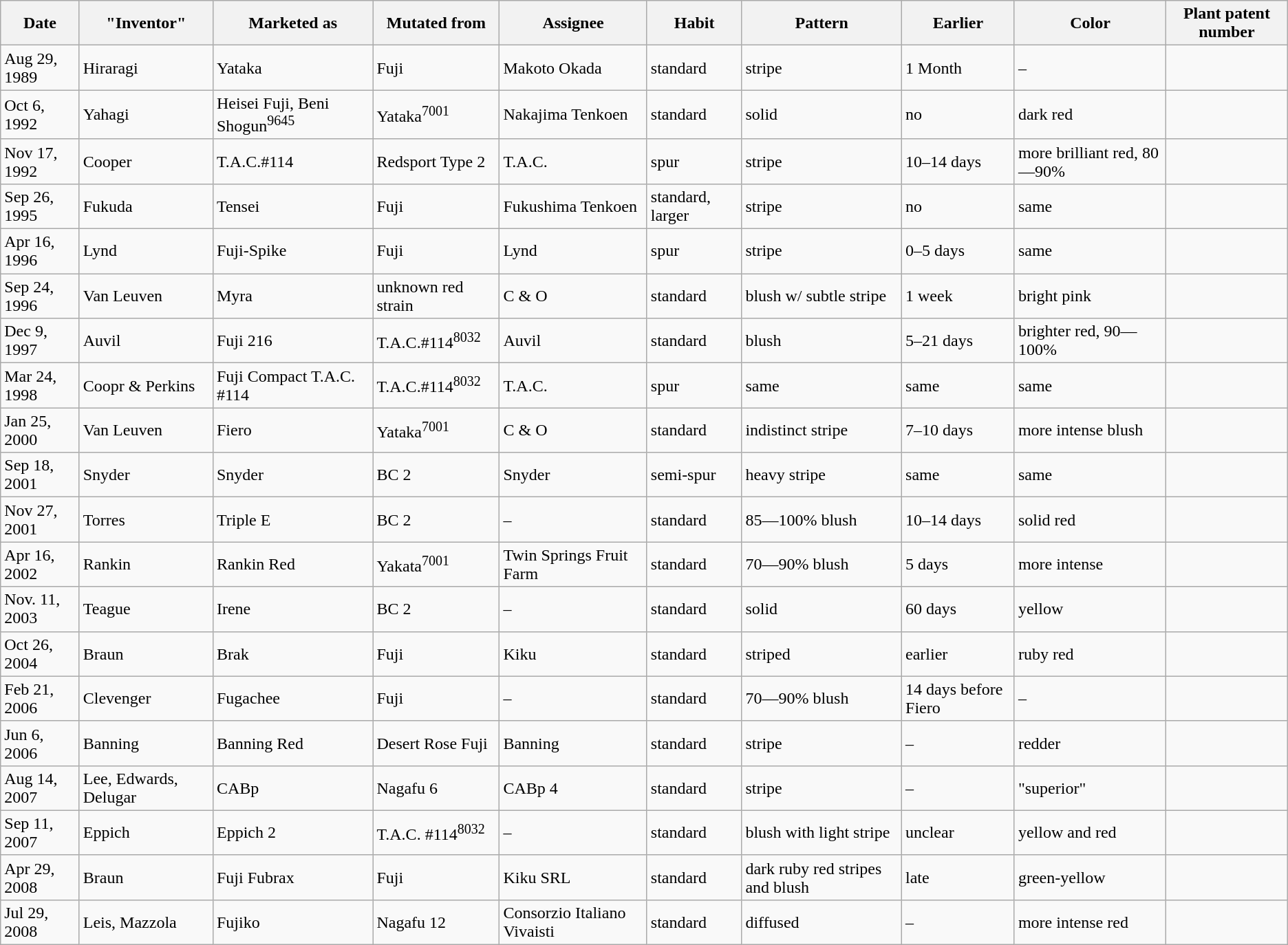<table class="wikitable">
<tr>
<th>Date</th>
<th>"Inventor"</th>
<th>Marketed as</th>
<th>Mutated from</th>
<th>Assignee</th>
<th>Habit</th>
<th>Pattern</th>
<th>Earlier</th>
<th>Color</th>
<th>Plant patent number</th>
</tr>
<tr>
<td>Aug 29, 1989</td>
<td>Hiraragi</td>
<td>Yataka</td>
<td>Fuji</td>
<td>Makoto Okada</td>
<td>standard</td>
<td>stripe</td>
<td>1 Month</td>
<td>–</td>
<td></td>
</tr>
<tr>
<td>Oct 6, 1992</td>
<td>Yahagi</td>
<td>Heisei Fuji, Beni Shogun<sup>9645</sup></td>
<td>Yataka<sup>7001</sup></td>
<td>Nakajima Tenkoen</td>
<td>standard</td>
<td>solid</td>
<td>no</td>
<td>dark red</td>
<td></td>
</tr>
<tr>
<td>Nov 17, 1992</td>
<td>Cooper</td>
<td>T.A.C.#114</td>
<td>Redsport Type 2</td>
<td>T.A.C.</td>
<td>spur</td>
<td>stripe</td>
<td>10–14 days</td>
<td>more brilliant red, 80—90%</td>
<td></td>
</tr>
<tr>
<td>Sep 26, 1995</td>
<td>Fukuda</td>
<td>Tensei</td>
<td>Fuji</td>
<td>Fukushima Tenkoen</td>
<td>standard, larger</td>
<td>stripe</td>
<td>no</td>
<td>same</td>
<td></td>
</tr>
<tr>
<td>Apr 16, 1996</td>
<td>Lynd</td>
<td>Fuji-Spike</td>
<td>Fuji</td>
<td>Lynd</td>
<td>spur</td>
<td>stripe</td>
<td>0–5 days</td>
<td>same</td>
<td></td>
</tr>
<tr>
<td>Sep 24, 1996</td>
<td>Van Leuven</td>
<td>Myra</td>
<td>unknown red strain</td>
<td>C & O</td>
<td>standard</td>
<td>blush w/ subtle stripe</td>
<td>1 week</td>
<td>bright pink</td>
<td></td>
</tr>
<tr>
<td>Dec 9, 1997</td>
<td>Auvil</td>
<td>Fuji 216</td>
<td>T.A.C.#114<sup>8032</sup></td>
<td>Auvil</td>
<td>standard</td>
<td>blush</td>
<td>5–21 days</td>
<td>brighter red, 90—100%</td>
<td></td>
</tr>
<tr>
<td>Mar 24, 1998</td>
<td>Coopr & Perkins</td>
<td>Fuji Compact T.A.C. #114</td>
<td>T.A.C.#114<sup>8032</sup></td>
<td>T.A.C.</td>
<td>spur</td>
<td>same</td>
<td>same</td>
<td>same</td>
<td></td>
</tr>
<tr>
<td>Jan 25, 2000</td>
<td>Van Leuven</td>
<td>Fiero</td>
<td>Yataka<sup>7001</sup></td>
<td>C & O</td>
<td>standard</td>
<td>indistinct stripe</td>
<td>7–10 days</td>
<td>more intense blush</td>
<td></td>
</tr>
<tr>
<td>Sep 18, 2001</td>
<td>Snyder</td>
<td>Snyder</td>
<td>BC 2</td>
<td>Snyder</td>
<td>semi-spur</td>
<td>heavy stripe</td>
<td>same</td>
<td>same</td>
<td></td>
</tr>
<tr>
<td>Nov 27, 2001</td>
<td>Torres</td>
<td>Triple E</td>
<td>BC 2</td>
<td>–</td>
<td>standard</td>
<td>85—100% blush</td>
<td>10–14 days</td>
<td>solid red</td>
<td></td>
</tr>
<tr>
<td>Apr 16, 2002</td>
<td>Rankin</td>
<td>Rankin Red</td>
<td>Yakata<sup>7001</sup></td>
<td>Twin Springs Fruit Farm</td>
<td>standard</td>
<td>70—90% blush</td>
<td>5 days</td>
<td>more intense</td>
<td></td>
</tr>
<tr>
<td>Nov. 11, 2003</td>
<td>Teague</td>
<td>Irene</td>
<td>BC 2</td>
<td>–</td>
<td>standard</td>
<td>solid</td>
<td>60 days</td>
<td>yellow</td>
<td></td>
</tr>
<tr>
<td>Oct 26, 2004</td>
<td>Braun</td>
<td>Brak</td>
<td>Fuji</td>
<td>Kiku</td>
<td>standard</td>
<td>striped</td>
<td>earlier</td>
<td>ruby red</td>
<td></td>
</tr>
<tr>
<td>Feb 21, 2006</td>
<td>Clevenger</td>
<td>Fugachee</td>
<td>Fuji</td>
<td>–</td>
<td>standard</td>
<td>70—90% blush</td>
<td>14 days before Fiero</td>
<td>–</td>
<td></td>
</tr>
<tr>
<td>Jun 6, 2006</td>
<td>Banning</td>
<td>Banning Red</td>
<td>Desert Rose Fuji</td>
<td>Banning</td>
<td>standard</td>
<td>stripe</td>
<td>–</td>
<td>redder</td>
<td></td>
</tr>
<tr>
<td>Aug 14, 2007</td>
<td>Lee, Edwards, Delugar</td>
<td>CABp</td>
<td>Nagafu 6</td>
<td>CABp 4</td>
<td>standard</td>
<td>stripe</td>
<td>–</td>
<td>"superior"</td>
<td></td>
</tr>
<tr>
<td>Sep 11, 2007</td>
<td>Eppich</td>
<td>Eppich 2</td>
<td>T.A.C. #114<sup>8032</sup></td>
<td>–</td>
<td>standard</td>
<td>blush with light stripe</td>
<td>unclear</td>
<td>yellow and red</td>
<td></td>
</tr>
<tr>
<td>Apr 29, 2008</td>
<td>Braun</td>
<td>Fuji Fubrax</td>
<td>Fuji</td>
<td>Kiku SRL</td>
<td>standard</td>
<td>dark ruby red stripes and blush</td>
<td>late</td>
<td>green-yellow</td>
<td></td>
</tr>
<tr>
<td>Jul 29, 2008</td>
<td>Leis, Mazzola</td>
<td>Fujiko</td>
<td>Nagafu 12</td>
<td>Consorzio Italiano Vivaisti</td>
<td>standard</td>
<td>diffused</td>
<td>–</td>
<td>more intense red</td>
<td></td>
</tr>
</table>
